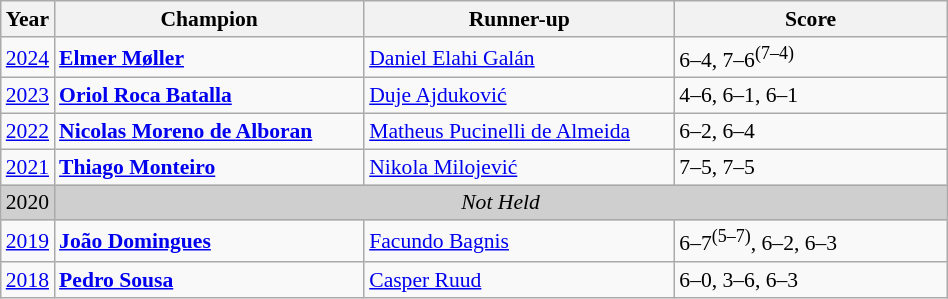<table class="wikitable" style="font-size:90%">
<tr>
<th>Year</th>
<th width="200">Champion</th>
<th width="200">Runner-up</th>
<th width="175">Score</th>
</tr>
<tr>
<td><a href='#'>2024</a></td>
<td> <strong><a href='#'>Elmer Møller</a></strong></td>
<td> <a href='#'>Daniel Elahi Galán</a></td>
<td>6–4, 7–6<sup>(7–4)</sup></td>
</tr>
<tr>
<td><a href='#'>2023</a></td>
<td> <strong><a href='#'>Oriol Roca Batalla</a></strong></td>
<td> <a href='#'>Duje Ajduković</a></td>
<td>4–6, 6–1, 6–1</td>
</tr>
<tr>
<td><a href='#'>2022</a></td>
<td> <strong><a href='#'>Nicolas Moreno de Alboran</a></strong></td>
<td> <a href='#'>Matheus Pucinelli de Almeida</a></td>
<td>6–2, 6–4</td>
</tr>
<tr>
<td><a href='#'>2021</a></td>
<td> <strong><a href='#'>Thiago Monteiro</a></strong></td>
<td> <a href='#'>Nikola Milojević</a></td>
<td>7–5, 7–5</td>
</tr>
<tr>
<td style="background:#cfcfcf">2020</td>
<td colspan=3 align=center style="background:#cfcfcf"><em>Not Held</em></td>
</tr>
<tr>
<td><a href='#'>2019</a></td>
<td> <strong><a href='#'>João Domingues</a></strong></td>
<td> <a href='#'>Facundo Bagnis</a></td>
<td>6–7<sup>(5–7)</sup>, 6–2, 6–3</td>
</tr>
<tr>
<td><a href='#'>2018</a></td>
<td> <strong><a href='#'>Pedro Sousa</a></strong></td>
<td> <a href='#'>Casper Ruud</a></td>
<td>6–0, 3–6, 6–3</td>
</tr>
</table>
